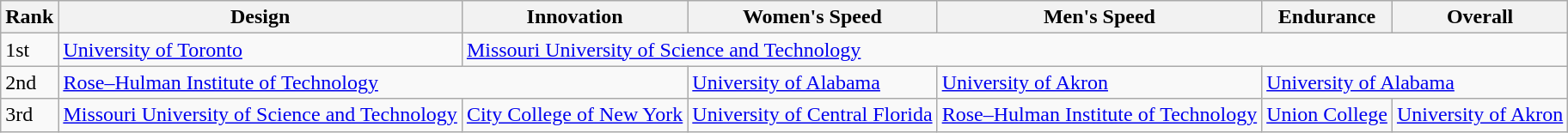<table class="wikitable mw-collapsible">
<tr>
<th>Rank</th>
<th>Design</th>
<th>Innovation</th>
<th>Women's Speed</th>
<th>Men's Speed</th>
<th>Endurance</th>
<th>Overall</th>
</tr>
<tr>
<td>1st</td>
<td><a href='#'>University of Toronto</a></td>
<td colspan="5"><a href='#'>Missouri University of Science and Technology</a></td>
</tr>
<tr>
<td>2nd</td>
<td colspan="2"><a href='#'>Rose–Hulman Institute of Technology</a></td>
<td><a href='#'>University of Alabama</a></td>
<td><a href='#'>University of Akron</a></td>
<td colspan="2"><a href='#'>University of Alabama</a></td>
</tr>
<tr>
<td>3rd</td>
<td><a href='#'>Missouri University of Science and Technology</a></td>
<td><a href='#'>City College of New York</a></td>
<td><a href='#'>University of Central Florida</a></td>
<td><a href='#'>Rose–Hulman Institute of Technology</a></td>
<td><a href='#'>Union College</a></td>
<td><a href='#'>University of Akron</a></td>
</tr>
</table>
